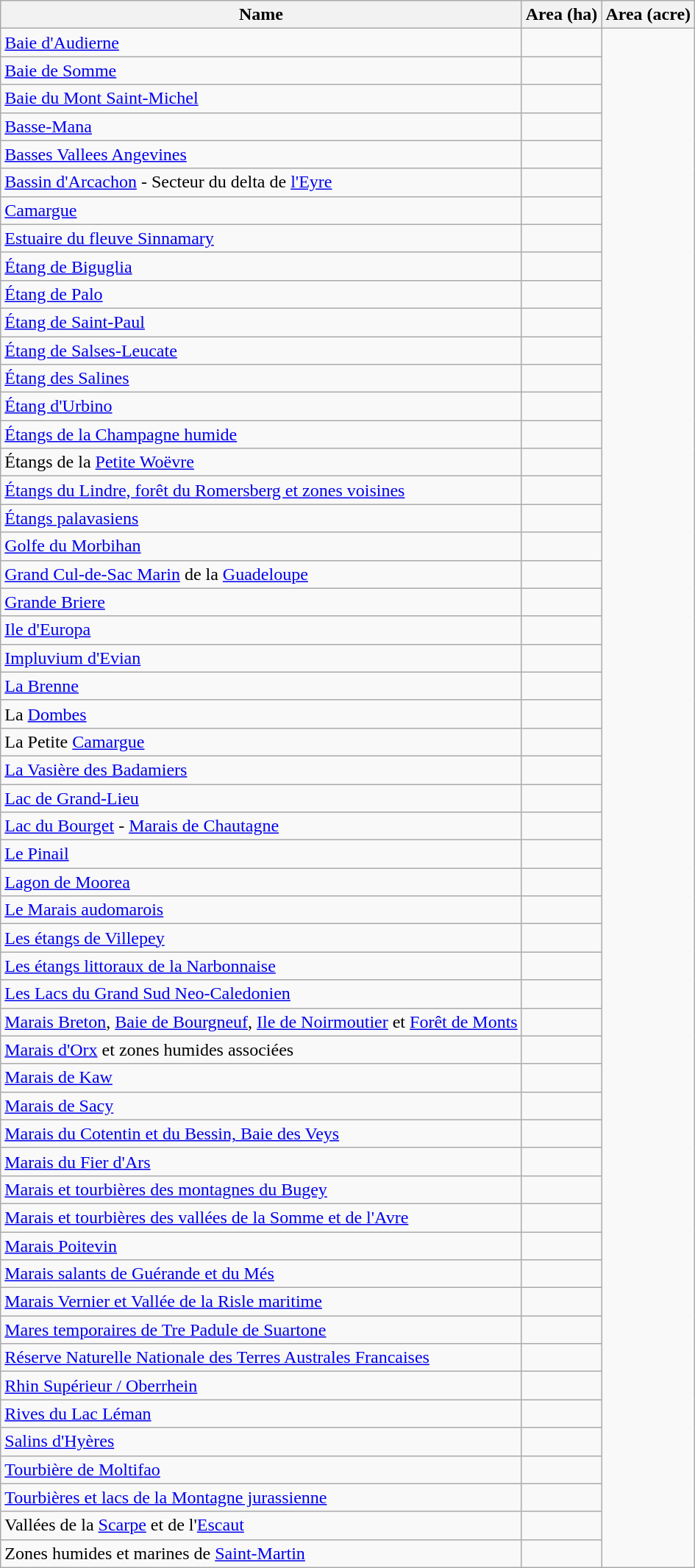<table class="wikitable sortable">
<tr>
<th scope="col" align=left>Name</th>
<th scope="col">Area (ha)</th>
<th scope="col">Area (acre)</th>
</tr>
<tr ---->
<td><a href='#'>Baie d'Audierne</a></td>
<td></td>
</tr>
<tr ---->
<td><a href='#'>Baie de Somme</a></td>
<td></td>
</tr>
<tr ---->
<td><a href='#'>Baie du Mont Saint-Michel</a></td>
<td></td>
</tr>
<tr ---->
<td><a href='#'>Basse-Mana</a></td>
<td></td>
</tr>
<tr ---->
<td><a href='#'>Basses Vallees Angevines</a></td>
<td></td>
</tr>
<tr ---->
<td><a href='#'>Bassin d'Arcachon</a> - Secteur du delta de <a href='#'>l'Eyre</a></td>
<td></td>
</tr>
<tr ---->
<td><a href='#'>Camargue</a></td>
<td></td>
</tr>
<tr ---->
<td><a href='#'>Estuaire du fleuve Sinnamary</a></td>
<td></td>
</tr>
<tr ---->
<td><a href='#'>Étang de Biguglia</a></td>
<td></td>
</tr>
<tr ---->
<td><a href='#'>Étang de Palo</a></td>
<td></td>
</tr>
<tr ---->
<td><a href='#'>Étang de Saint-Paul</a></td>
<td></td>
</tr>
<tr ---->
<td><a href='#'>Étang de Salses-Leucate</a></td>
<td></td>
</tr>
<tr ---->
<td><a href='#'>Étang des Salines</a></td>
<td></td>
</tr>
<tr ---->
<td><a href='#'>Étang d'Urbino</a></td>
<td></td>
</tr>
<tr ---->
<td><a href='#'>Étangs de la Champagne humide</a></td>
<td></td>
</tr>
<tr ---->
<td>Étangs de la <a href='#'>Petite Woëvre</a></td>
<td></td>
</tr>
<tr ---->
<td><a href='#'>Étangs du Lindre, forêt du Romersberg et zones voisines</a></td>
<td></td>
</tr>
<tr ---->
<td><a href='#'>Étangs palavasiens</a></td>
<td></td>
</tr>
<tr ---->
<td><a href='#'>Golfe du Morbihan</a></td>
<td></td>
</tr>
<tr ---->
<td><a href='#'>Grand Cul-de-Sac Marin</a> de la <a href='#'>Guadeloupe</a></td>
<td></td>
</tr>
<tr ---->
<td><a href='#'>Grande Briere</a></td>
<td></td>
</tr>
<tr ---->
<td><a href='#'>Ile d'Europa</a></td>
<td></td>
</tr>
<tr ---->
<td><a href='#'>Impluvium d'Evian</a></td>
<td></td>
</tr>
<tr ---->
<td><a href='#'>La Brenne</a></td>
<td></td>
</tr>
<tr ---->
<td>La <a href='#'>Dombes</a></td>
<td></td>
</tr>
<tr ---->
<td>La Petite <a href='#'>Camargue</a></td>
<td></td>
</tr>
<tr ---->
<td><a href='#'>La Vasière des Badamiers</a></td>
<td></td>
</tr>
<tr ---->
<td><a href='#'>Lac de Grand-Lieu</a></td>
<td></td>
</tr>
<tr ---->
<td><a href='#'>Lac du Bourget</a> - <a href='#'>Marais de Chautagne</a></td>
<td></td>
</tr>
<tr ---->
<td><a href='#'>Le Pinail</a></td>
<td></td>
</tr>
<tr ---->
<td><a href='#'>Lagon de Moorea</a></td>
<td></td>
</tr>
<tr ---->
<td><a href='#'>Le Marais audomarois</a></td>
<td></td>
</tr>
<tr ---->
<td><a href='#'>Les étangs de Villepey</a></td>
<td></td>
</tr>
<tr ---->
<td><a href='#'>Les étangs littoraux de la Narbonnaise</a></td>
<td></td>
</tr>
<tr ---->
<td><a href='#'>Les Lacs du Grand Sud Neo-Caledonien</a></td>
<td></td>
</tr>
<tr ---->
<td><a href='#'>Marais Breton</a>, <a href='#'>Baie de Bourgneuf</a>, <a href='#'>Ile de Noirmoutier</a> et <a href='#'>Forêt de Monts</a></td>
<td></td>
</tr>
<tr ---->
<td><a href='#'>Marais d'Orx</a> et zones humides associées</td>
<td></td>
</tr>
<tr ---->
<td><a href='#'>Marais de Kaw</a></td>
<td></td>
</tr>
<tr ---->
<td><a href='#'>Marais de Sacy</a></td>
<td></td>
</tr>
<tr ---->
<td><a href='#'>Marais du Cotentin et du Bessin, Baie des Veys</a></td>
<td></td>
</tr>
<tr ---->
<td><a href='#'>Marais du Fier d'Ars</a></td>
<td></td>
</tr>
<tr ---->
<td><a href='#'>Marais et tourbières des montagnes du Bugey</a></td>
<td></td>
</tr>
<tr ---->
<td><a href='#'>Marais et tourbières des vallées de la Somme et de l'Avre</a></td>
<td></td>
</tr>
<tr ---->
<td><a href='#'>Marais Poitevin</a></td>
<td></td>
</tr>
<tr ---->
<td><a href='#'>Marais salants de Guérande et du Més</a></td>
<td></td>
</tr>
<tr ---->
<td><a href='#'>Marais Vernier et Vallée de la Risle maritime</a></td>
<td></td>
</tr>
<tr ---->
<td><a href='#'>Mares temporaires de Tre Padule de Suartone</a></td>
<td></td>
</tr>
<tr ---->
<td><a href='#'>Réserve Naturelle Nationale des Terres Australes Francaises</a></td>
<td></td>
</tr>
<tr ---->
<td><a href='#'>Rhin Supérieur / Oberrhein</a></td>
<td></td>
</tr>
<tr ---->
<td><a href='#'>Rives du Lac Léman</a></td>
<td></td>
</tr>
<tr ---->
<td><a href='#'>Salins d'Hyères</a></td>
<td></td>
</tr>
<tr ---->
<td><a href='#'>Tourbière de Moltifao</a></td>
<td></td>
</tr>
<tr ---->
<td><a href='#'>Tourbières et lacs de la Montagne jurassienne</a></td>
<td></td>
</tr>
<tr ---->
<td>Vallées de la <a href='#'>Scarpe</a> et de l'<a href='#'>Escaut</a></td>
<td></td>
</tr>
<tr ---->
<td>Zones humides et marines de <a href='#'>Saint-Martin</a></td>
<td></td>
</tr>
</table>
